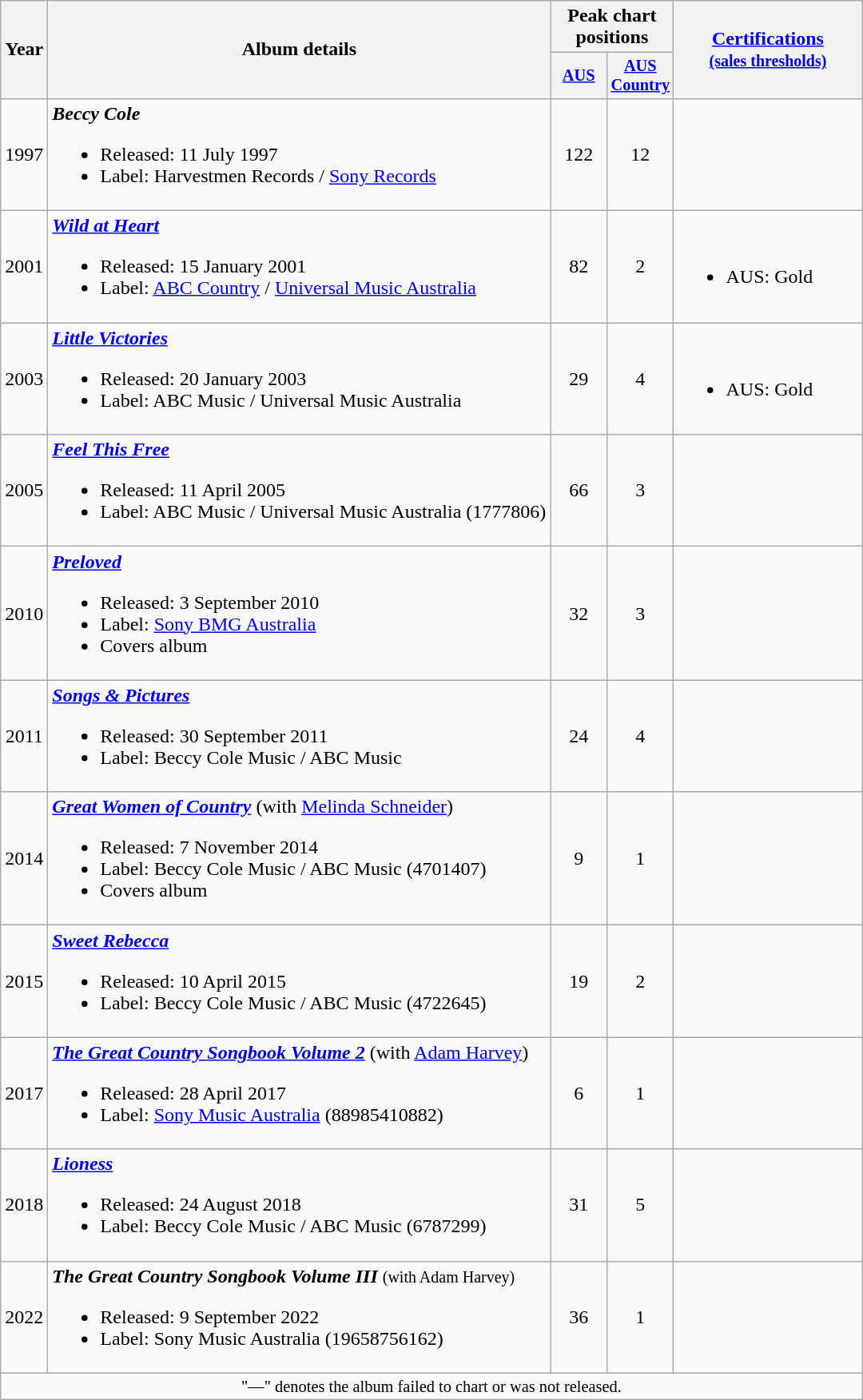<table class="wikitable" style="text-align:center;">
<tr>
<th rowspan="2">Year</th>
<th rowspan="2">Album details</th>
<th colspan="2">Peak chart positions</th>
<th rowspan="2" width="150"><a href='#'>Certifications</a><br><small><a href='#'>(sales thresholds)</a></small></th>
</tr>
<tr>
<th style="width:3em;font-size:85%"><a href='#'>AUS</a><br></th>
<th style="width:3em;font-size:85%"><a href='#'>AUS<br>Country</a><br></th>
</tr>
<tr>
<td>1997</td>
<td align="left"><strong><em>Beccy Cole</em></strong><br><ul><li>Released: 11 July 1997</li><li>Label: Harvestmen Records / <a href='#'>Sony Records</a></li></ul></td>
<td>122</td>
<td>12</td>
<td align="left"></td>
</tr>
<tr>
<td>2001</td>
<td align="left"><strong><em><a href='#'>Wild at Heart</a></em></strong><br><ul><li>Released: 15 January 2001</li><li>Label: <a href='#'>ABC Country</a> / <a href='#'>Universal Music Australia</a></li></ul></td>
<td>82</td>
<td>2</td>
<td align="left"><br><ul><li>AUS: Gold</li></ul></td>
</tr>
<tr>
<td>2003</td>
<td align="left"><strong><em><a href='#'>Little Victories</a></em></strong><br><ul><li>Released: 20 January 2003</li><li>Label: ABC Music / Universal Music Australia</li></ul></td>
<td>29</td>
<td>4</td>
<td align="left"><br><ul><li>AUS: Gold</li></ul></td>
</tr>
<tr>
<td>2005</td>
<td align=left><strong><em><a href='#'>Feel This Free</a></em></strong><br><ul><li>Released: 11 April 2005</li><li>Label: ABC Music / Universal Music Australia (1777806)</li></ul></td>
<td>66</td>
<td>3</td>
<td align=left></td>
</tr>
<tr>
<td>2010</td>
<td align=left><strong><em><a href='#'>Preloved</a></em></strong><br><ul><li>Released: 3 September 2010</li><li>Label: <a href='#'>Sony BMG Australia</a></li><li>Covers album</li></ul></td>
<td>32</td>
<td>3</td>
<td align=left></td>
</tr>
<tr>
<td>2011</td>
<td align=left><strong><em><a href='#'>Songs & Pictures</a></em></strong><br><ul><li>Released: 30 September 2011</li><li>Label: Beccy Cole Music / ABC Music</li></ul></td>
<td>24</td>
<td>4</td>
<td align=left></td>
</tr>
<tr>
<td>2014</td>
<td align=left><strong><em><a href='#'>Great Women of Country</a></em></strong> (with <a href='#'>Melinda Schneider</a>)<br><ul><li>Released: 7 November 2014</li><li>Label: Beccy Cole Music / ABC Music (4701407)</li><li>Covers album</li></ul></td>
<td>9</td>
<td>1</td>
<td align=left></td>
</tr>
<tr>
<td>2015</td>
<td align=left><strong><em><a href='#'>Sweet Rebecca</a></em></strong><br><ul><li>Released: 10 April 2015</li><li>Label: Beccy Cole Music / ABC Music (4722645)</li></ul></td>
<td>19</td>
<td>2</td>
<td align=left></td>
</tr>
<tr>
<td>2017</td>
<td align=left><strong><em><a href='#'>The Great Country Songbook Volume 2</a></em></strong> (with <a href='#'>Adam Harvey</a>)<br><ul><li>Released: 28 April 2017</li><li>Label: <a href='#'>Sony Music Australia</a> (88985410882)</li></ul></td>
<td>6</td>
<td>1<br></td>
<td align=left></td>
</tr>
<tr>
<td>2018</td>
<td align=left><strong><em><a href='#'>Lioness</a></em></strong><br><ul><li>Released: 24 August 2018</li><li>Label: Beccy Cole Music / ABC Music (6787299)</li></ul></td>
<td>31</td>
<td>5</td>
<td align=left></td>
</tr>
<tr>
<td>2022</td>
<td align=left><strong><em>The Great Country Songbook Volume III</em></strong> <small>(with Adam Harvey)</small><br><ul><li>Released: 9 September 2022</li><li>Label: Sony Music Australia (19658756162)</li></ul></td>
<td>36<br></td>
<td>1</td>
<td align=left></td>
</tr>
<tr>
<td colspan="20" style="font-size:85%">"—" denotes the album failed to chart or was not released.</td>
</tr>
</table>
